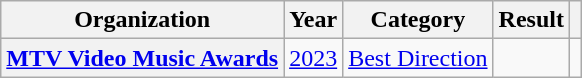<table class="wikitable sortable plainrowheaders" style="border:none; margin:0;">
<tr>
<th scope="col">Organization</th>
<th scope="col">Year</th>
<th scope="col">Category</th>
<th scope="col">Result</th>
<th class="unsortable" scope="col"></th>
</tr>
<tr>
<th scope="row"><a href='#'>MTV Video Music Awards</a></th>
<td><a href='#'>2023</a></td>
<td><a href='#'>Best Direction</a></td>
<td></td>
<td></td>
</tr>
</table>
